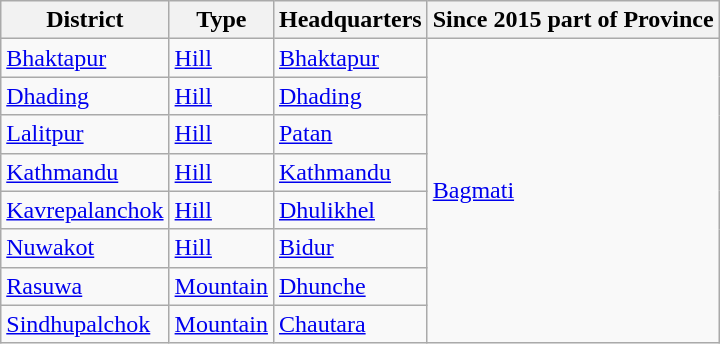<table class="wikitable">
<tr>
<th>District</th>
<th>Type</th>
<th>Headquarters</th>
<th>Since 2015 part of Province</th>
</tr>
<tr>
<td><a href='#'>Bhaktapur</a></td>
<td><a href='#'>Hill</a></td>
<td><a href='#'>Bhaktapur</a></td>
<td rowspan="8"><a href='#'>Bagmati</a></td>
</tr>
<tr>
<td><a href='#'>Dhading</a></td>
<td><a href='#'>Hill</a></td>
<td><a href='#'>Dhading</a></td>
</tr>
<tr>
<td><a href='#'>Lalitpur</a></td>
<td><a href='#'>Hill</a></td>
<td><a href='#'>Patan</a></td>
</tr>
<tr>
<td><a href='#'>Kathmandu</a></td>
<td><a href='#'>Hill</a></td>
<td><a href='#'>Kathmandu</a></td>
</tr>
<tr>
<td><a href='#'>Kavrepalanchok</a></td>
<td><a href='#'>Hill</a></td>
<td><a href='#'>Dhulikhel</a></td>
</tr>
<tr>
<td><a href='#'>Nuwakot</a></td>
<td><a href='#'>Hill</a></td>
<td><a href='#'>Bidur</a></td>
</tr>
<tr>
<td><a href='#'>Rasuwa</a></td>
<td><a href='#'>Mountain</a></td>
<td><a href='#'>Dhunche</a></td>
</tr>
<tr>
<td><a href='#'>Sindhupalchok</a></td>
<td><a href='#'>Mountain</a></td>
<td><a href='#'>Chautara</a></td>
</tr>
</table>
